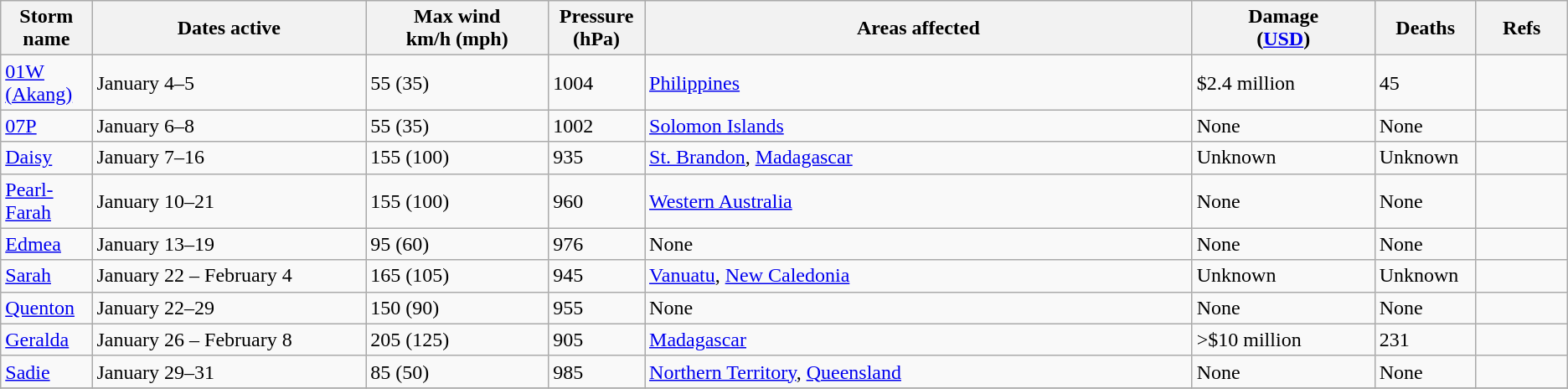<table class="wikitable sortable">
<tr>
<th width="5%">Storm name</th>
<th width="15%">Dates active</th>
<th width="10%">Max wind<br>km/h (mph)</th>
<th width="5%">Pressure<br>(hPa)</th>
<th width="30%">Areas affected</th>
<th width="10%">Damage<br>(<a href='#'>USD</a>)</th>
<th width="5%">Deaths</th>
<th width="5%">Refs</th>
</tr>
<tr>
<td><a href='#'>01W (Akang)</a></td>
<td>January 4–5</td>
<td>55 (35)</td>
<td>1004</td>
<td><a href='#'>Philippines</a></td>
<td>$2.4 million</td>
<td>45</td>
<td></td>
</tr>
<tr>
<td><a href='#'>07P</a></td>
<td>January 6–8</td>
<td>55 (35)</td>
<td>1002</td>
<td><a href='#'>Solomon Islands</a></td>
<td>None</td>
<td>None</td>
<td></td>
</tr>
<tr>
<td><a href='#'>Daisy</a></td>
<td>January 7–16</td>
<td>155 (100)</td>
<td>935</td>
<td><a href='#'>St. Brandon</a>, <a href='#'>Madagascar</a></td>
<td>Unknown</td>
<td>Unknown</td>
<td></td>
</tr>
<tr>
<td><a href='#'>Pearl-Farah</a></td>
<td>January 10–21</td>
<td>155 (100)</td>
<td>960</td>
<td><a href='#'>Western Australia</a></td>
<td>None</td>
<td>None</td>
<td></td>
</tr>
<tr>
<td><a href='#'>Edmea</a></td>
<td>January 13–19</td>
<td>95 (60)</td>
<td>976</td>
<td>None</td>
<td>None</td>
<td>None</td>
<td></td>
</tr>
<tr>
<td><a href='#'>Sarah</a></td>
<td>January 22 – February 4</td>
<td>165 (105)</td>
<td>945</td>
<td><a href='#'>Vanuatu</a>, <a href='#'>New Caledonia</a></td>
<td>Unknown</td>
<td>Unknown</td>
<td></td>
</tr>
<tr>
<td><a href='#'>Quenton</a></td>
<td>January 22–29</td>
<td>150 (90)</td>
<td>955</td>
<td>None</td>
<td>None</td>
<td>None</td>
<td></td>
</tr>
<tr>
<td><a href='#'>Geralda</a></td>
<td>January 26 – February 8</td>
<td>205 (125)</td>
<td>905</td>
<td><a href='#'>Madagascar</a></td>
<td>>$10 million</td>
<td>231</td>
<td></td>
</tr>
<tr>
<td><a href='#'>Sadie</a></td>
<td>January 29–31</td>
<td>85 (50)</td>
<td>985</td>
<td><a href='#'>Northern Territory</a>, <a href='#'>Queensland</a></td>
<td>None</td>
<td>None</td>
<td></td>
</tr>
<tr>
</tr>
</table>
